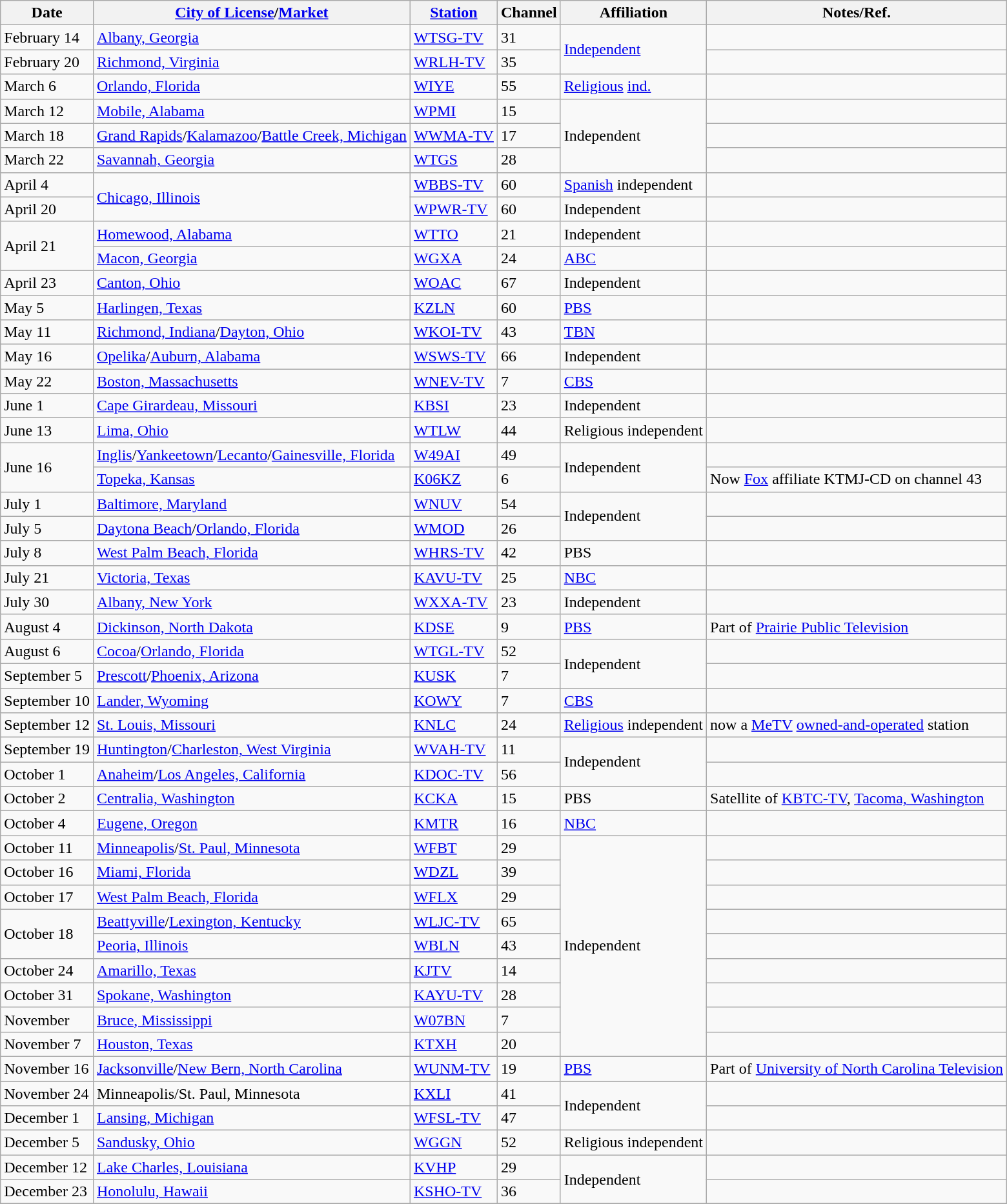<table class="wikitable sortable">
<tr>
<th>Date</th>
<th><a href='#'>City of License</a>/<a href='#'>Market</a></th>
<th><a href='#'>Station</a></th>
<th>Channel</th>
<th>Affiliation</th>
<th>Notes/Ref.</th>
</tr>
<tr>
<td>February 14</td>
<td><a href='#'>Albany, Georgia</a></td>
<td><a href='#'>WTSG-TV</a></td>
<td>31</td>
<td rowspan=2><a href='#'>Independent</a></td>
<td></td>
</tr>
<tr>
<td>February 20</td>
<td><a href='#'>Richmond, Virginia</a></td>
<td><a href='#'>WRLH-TV</a></td>
<td>35</td>
<td></td>
</tr>
<tr>
<td>March 6</td>
<td><a href='#'>Orlando, Florida</a></td>
<td><a href='#'>WIYE</a></td>
<td>55</td>
<td><a href='#'>Religious</a> <a href='#'>ind.</a></td>
<td></td>
</tr>
<tr>
<td>March 12</td>
<td><a href='#'>Mobile, Alabama</a> <br> </td>
<td><a href='#'>WPMI</a></td>
<td>15</td>
<td rowspan=3>Independent</td>
<td></td>
</tr>
<tr>
<td>March 18</td>
<td><a href='#'>Grand Rapids</a>/<a href='#'>Kalamazoo</a>/<a href='#'>Battle Creek, Michigan</a></td>
<td><a href='#'>WWMA-TV</a></td>
<td>17</td>
<td></td>
</tr>
<tr>
<td>March 22</td>
<td><a href='#'>Savannah, Georgia</a></td>
<td><a href='#'>WTGS</a></td>
<td>28</td>
<td></td>
</tr>
<tr>
<td>April 4</td>
<td rowspan=2><a href='#'>Chicago, Illinois</a></td>
<td><a href='#'>WBBS-TV</a></td>
<td>60</td>
<td><a href='#'>Spanish</a> independent</td>
<td></td>
</tr>
<tr>
<td>April 20</td>
<td><a href='#'>WPWR-TV</a></td>
<td>60</td>
<td>Independent</td>
<td></td>
</tr>
<tr>
<td rowspan=2>April 21</td>
<td><a href='#'>Homewood, Alabama</a> <br> </td>
<td><a href='#'>WTTO</a></td>
<td>21</td>
<td>Independent</td>
<td></td>
</tr>
<tr>
<td><a href='#'>Macon, Georgia</a></td>
<td><a href='#'>WGXA</a></td>
<td>24</td>
<td><a href='#'>ABC</a></td>
<td></td>
</tr>
<tr>
<td>April 23</td>
<td><a href='#'>Canton, Ohio</a></td>
<td><a href='#'>WOAC</a></td>
<td>67</td>
<td>Independent</td>
<td></td>
</tr>
<tr>
<td>May 5</td>
<td><a href='#'>Harlingen, Texas</a> <br> </td>
<td><a href='#'>KZLN</a></td>
<td>60</td>
<td><a href='#'>PBS</a></td>
<td></td>
</tr>
<tr>
<td>May 11</td>
<td><a href='#'>Richmond, Indiana</a>/<a href='#'>Dayton, Ohio</a></td>
<td><a href='#'>WKOI-TV</a></td>
<td>43</td>
<td><a href='#'>TBN</a></td>
<td></td>
</tr>
<tr>
<td>May 16</td>
<td><a href='#'>Opelika</a>/<a href='#'>Auburn, Alabama</a> <br> </td>
<td><a href='#'>WSWS-TV</a></td>
<td>66</td>
<td>Independent</td>
<td></td>
</tr>
<tr>
<td>May 22</td>
<td><a href='#'>Boston, Massachusetts</a></td>
<td><a href='#'>WNEV-TV</a></td>
<td>7</td>
<td><a href='#'>CBS</a></td>
<td></td>
</tr>
<tr>
<td>June 1</td>
<td><a href='#'>Cape Girardeau, Missouri</a> <br> </td>
<td><a href='#'>KBSI</a></td>
<td>23</td>
<td>Independent</td>
<td></td>
</tr>
<tr>
<td>June 13</td>
<td><a href='#'>Lima, Ohio</a></td>
<td><a href='#'>WTLW</a></td>
<td>44</td>
<td>Religious independent</td>
<td></td>
</tr>
<tr>
<td rowspan=2>June 16</td>
<td><a href='#'>Inglis</a>/<a href='#'>Yankeetown</a>/<a href='#'>Lecanto</a>/<a href='#'>Gainesville, Florida</a></td>
<td><a href='#'>W49AI</a></td>
<td>49</td>
<td rowspan=2>Independent</td>
<td></td>
</tr>
<tr>
<td><a href='#'>Topeka, Kansas</a></td>
<td><a href='#'>K06KZ</a></td>
<td>6</td>
<td>Now <a href='#'>Fox</a> affiliate KTMJ-CD on channel 43</td>
</tr>
<tr>
<td>July 1</td>
<td><a href='#'>Baltimore, Maryland</a></td>
<td><a href='#'>WNUV</a></td>
<td>54</td>
<td rowspan=2>Independent</td>
<td></td>
</tr>
<tr>
<td>July 5</td>
<td><a href='#'>Daytona Beach</a>/<a href='#'>Orlando, Florida</a></td>
<td><a href='#'>WMOD</a></td>
<td>26</td>
<td></td>
</tr>
<tr>
<td>July 8</td>
<td><a href='#'>West Palm Beach, Florida</a></td>
<td><a href='#'>WHRS-TV</a></td>
<td>42</td>
<td>PBS</td>
<td></td>
</tr>
<tr>
<td>July 21</td>
<td><a href='#'>Victoria, Texas</a></td>
<td><a href='#'>KAVU-TV</a></td>
<td>25</td>
<td><a href='#'>NBC</a></td>
<td></td>
</tr>
<tr>
<td>July 30</td>
<td><a href='#'>Albany, New York</a></td>
<td><a href='#'>WXXA-TV</a></td>
<td>23</td>
<td>Independent</td>
<td></td>
</tr>
<tr>
<td>August 4</td>
<td><a href='#'>Dickinson, North Dakota</a></td>
<td><a href='#'>KDSE</a></td>
<td>9</td>
<td><a href='#'>PBS</a></td>
<td>Part of <a href='#'>Prairie Public Television</a></td>
</tr>
<tr>
<td>August 6</td>
<td><a href='#'>Cocoa</a>/<a href='#'>Orlando, Florida</a></td>
<td><a href='#'>WTGL-TV</a></td>
<td>52</td>
<td rowspan=2>Independent</td>
<td></td>
</tr>
<tr>
<td>September 5</td>
<td><a href='#'>Prescott</a>/<a href='#'>Phoenix, Arizona</a></td>
<td><a href='#'>KUSK</a></td>
<td>7</td>
<td></td>
</tr>
<tr>
<td>September 10</td>
<td><a href='#'>Lander, Wyoming</a></td>
<td><a href='#'>KOWY</a></td>
<td>7</td>
<td><a href='#'>CBS</a></td>
<td></td>
</tr>
<tr>
<td>September 12</td>
<td><a href='#'>St. Louis, Missouri</a></td>
<td><a href='#'>KNLC</a></td>
<td>24</td>
<td><a href='#'>Religious</a> independent</td>
<td>now a <a href='#'>MeTV</a> <a href='#'>owned-and-operated</a> station</td>
</tr>
<tr>
<td>September 19</td>
<td><a href='#'>Huntington</a>/<a href='#'>Charleston, West Virginia</a></td>
<td><a href='#'>WVAH-TV</a></td>
<td>11</td>
<td rowspan=2>Independent</td>
<td></td>
</tr>
<tr>
<td>October 1</td>
<td><a href='#'>Anaheim</a>/<a href='#'>Los Angeles, California</a></td>
<td><a href='#'>KDOC-TV</a></td>
<td>56</td>
<td></td>
</tr>
<tr>
<td>October 2</td>
<td><a href='#'>Centralia, Washington</a></td>
<td><a href='#'>KCKA</a></td>
<td>15</td>
<td>PBS</td>
<td>Satellite of <a href='#'>KBTC-TV</a>, <a href='#'>Tacoma, Washington</a></td>
</tr>
<tr>
<td>October 4</td>
<td><a href='#'>Eugene, Oregon</a></td>
<td><a href='#'>KMTR</a></td>
<td>16</td>
<td><a href='#'>NBC</a></td>
<td></td>
</tr>
<tr>
<td>October 11</td>
<td><a href='#'>Minneapolis</a>/<a href='#'>St. Paul, Minnesota</a></td>
<td><a href='#'>WFBT</a></td>
<td>29</td>
<td rowspan=9>Independent</td>
<td></td>
</tr>
<tr>
<td>October 16</td>
<td><a href='#'>Miami, Florida</a></td>
<td><a href='#'>WDZL</a></td>
<td>39</td>
<td></td>
</tr>
<tr>
<td>October 17</td>
<td><a href='#'>West Palm Beach, Florida</a></td>
<td><a href='#'>WFLX</a></td>
<td>29</td>
<td></td>
</tr>
<tr>
<td rowspan=2>October 18</td>
<td><a href='#'>Beattyville</a>/<a href='#'>Lexington, Kentucky</a></td>
<td><a href='#'>WLJC-TV</a></td>
<td>65</td>
<td></td>
</tr>
<tr>
<td><a href='#'>Peoria, Illinois</a></td>
<td><a href='#'>WBLN</a></td>
<td>43</td>
<td></td>
</tr>
<tr>
<td>October 24</td>
<td><a href='#'>Amarillo, Texas</a></td>
<td><a href='#'>KJTV</a></td>
<td>14</td>
<td></td>
</tr>
<tr>
<td>October 31</td>
<td><a href='#'>Spokane, Washington</a></td>
<td><a href='#'>KAYU-TV</a></td>
<td>28</td>
<td></td>
</tr>
<tr>
<td>November</td>
<td><a href='#'>Bruce, Mississippi</a></td>
<td><a href='#'>W07BN</a></td>
<td>7</td>
<td></td>
</tr>
<tr>
<td>November 7</td>
<td><a href='#'>Houston, Texas</a></td>
<td><a href='#'>KTXH</a></td>
<td>20</td>
<td></td>
</tr>
<tr>
<td>November 16</td>
<td><a href='#'>Jacksonville</a>/<a href='#'>New Bern, North Carolina</a></td>
<td><a href='#'>WUNM-TV</a></td>
<td>19</td>
<td><a href='#'>PBS</a></td>
<td>Part of <a href='#'>University of North Carolina Television</a></td>
</tr>
<tr>
<td>November 24</td>
<td>Minneapolis/St. Paul, Minnesota</td>
<td><a href='#'>KXLI</a></td>
<td>41</td>
<td rowspan=2>Independent</td>
<td></td>
</tr>
<tr>
<td>December 1</td>
<td><a href='#'>Lansing, Michigan</a></td>
<td><a href='#'>WFSL-TV</a></td>
<td>47</td>
<td></td>
</tr>
<tr>
<td>December 5</td>
<td><a href='#'>Sandusky, Ohio</a></td>
<td><a href='#'>WGGN</a></td>
<td>52</td>
<td>Religious independent</td>
<td></td>
</tr>
<tr>
<td>December 12</td>
<td><a href='#'>Lake Charles, Louisiana</a></td>
<td><a href='#'>KVHP</a></td>
<td>29</td>
<td rowspan=2>Independent</td>
<td></td>
</tr>
<tr>
<td>December 23</td>
<td><a href='#'>Honolulu, Hawaii</a></td>
<td><a href='#'>KSHO-TV</a></td>
<td>36</td>
<td></td>
</tr>
<tr>
</tr>
</table>
